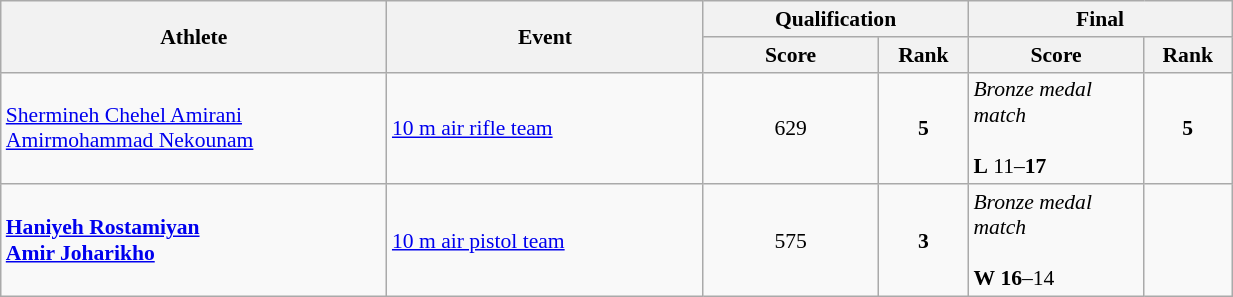<table class="wikitable" width="65%" style="text-align:center; font-size:90%">
<tr>
<th rowspan="2" width="22%">Athlete</th>
<th rowspan="2" width="18%">Event</th>
<th colspan="2">Qualification</th>
<th colspan="2">Final</th>
</tr>
<tr>
<th width="10%">Score</th>
<th width="5%">Rank</th>
<th width="10%">Score</th>
<th width="5%">Rank</th>
</tr>
<tr>
<td align=left><a href='#'>Shermineh Chehel Amirani</a><br><a href='#'>Amirmohammad Nekounam</a></td>
<td align=left><a href='#'>10 m air rifle team</a></td>
<td>629</td>
<td><strong>5</strong> <strong></strong></td>
<td align=left><em>Bronze medal match</em><br><br> <strong>L</strong> 11–<strong>17</strong></td>
<td><strong>5</strong></td>
</tr>
<tr>
<td align=left><strong><a href='#'>Haniyeh Rostamiyan</a></strong><br><strong><a href='#'>Amir Joharikho</a></strong></td>
<td align=left><a href='#'>10 m air pistol team</a></td>
<td>575</td>
<td><strong>3</strong> <strong></strong></td>
<td align=left><em>Bronze medal match</em><br><br> <strong>W</strong> <strong>16</strong>–14</td>
<td></td>
</tr>
</table>
